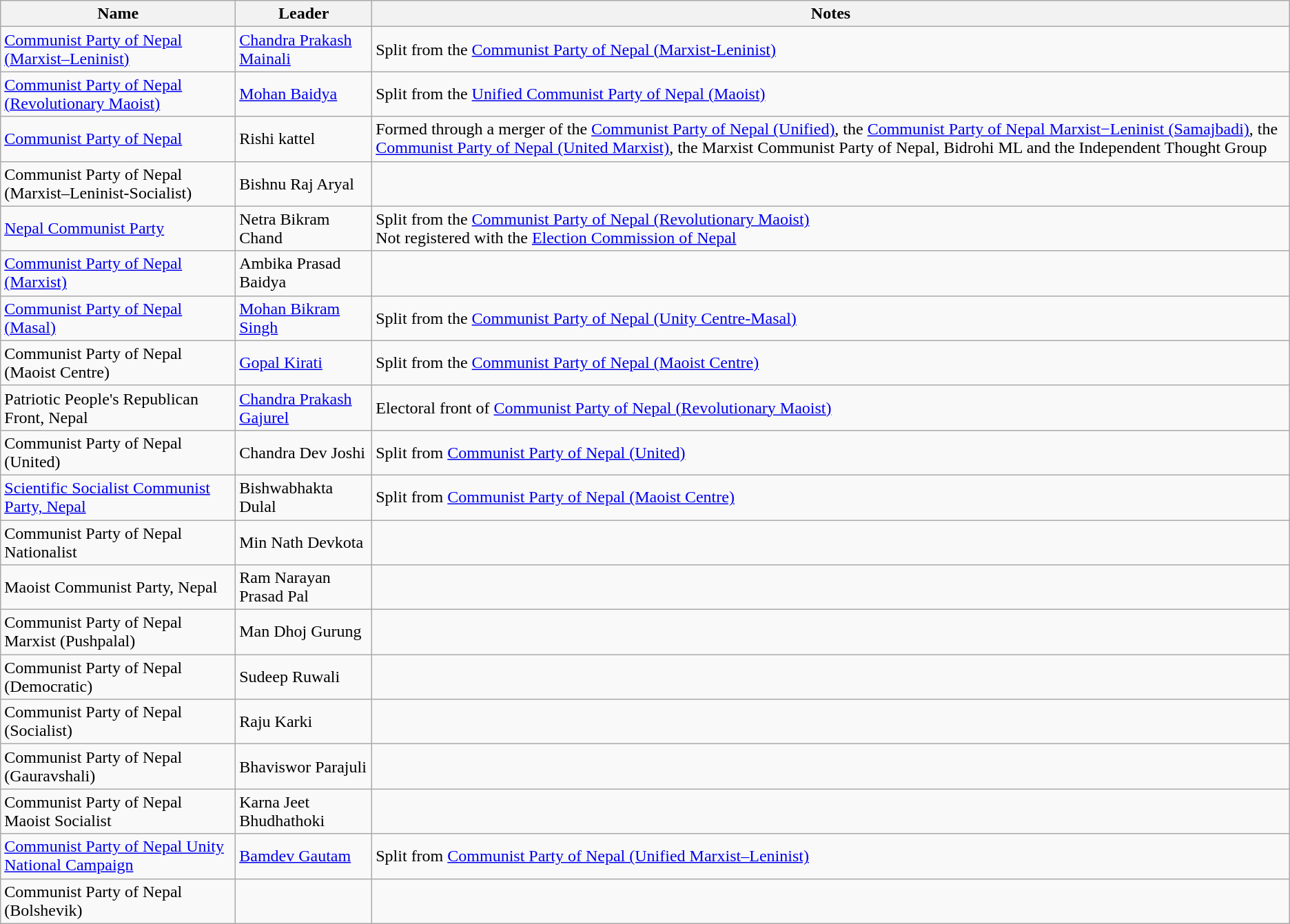<table class="wikitable">
<tr>
<th>Name</th>
<th>Leader</th>
<th>Notes</th>
</tr>
<tr>
<td><a href='#'>Communist Party of Nepal (Marxist–Leninist)</a></td>
<td><a href='#'>Chandra Prakash Mainali</a></td>
<td>Split from the <a href='#'>Communist Party of Nepal (Marxist-Leninist)</a></td>
</tr>
<tr>
<td><a href='#'>Communist Party of Nepal (Revolutionary Maoist)</a></td>
<td><a href='#'>Mohan Baidya</a></td>
<td>Split from the <a href='#'>Unified Communist Party of Nepal (Maoist)</a></td>
</tr>
<tr>
<td><a href='#'>Communist Party of Nepal</a></td>
<td>Rishi kattel</td>
<td>Formed through a merger of the <a href='#'>Communist Party of Nepal (Unified)</a>, the <a href='#'>Communist Party of Nepal Marxist−Leninist (Samajbadi)</a>, the <a href='#'>Communist Party of Nepal (United Marxist)</a>, the Marxist Communist Party of Nepal, Bidrohi ML and the Independent Thought Group</td>
</tr>
<tr>
<td>Communist Party of Nepal (Marxist–Leninist-Socialist)</td>
<td>Bishnu Raj Aryal</td>
<td></td>
</tr>
<tr>
<td><a href='#'>Nepal Communist Party</a></td>
<td>Netra Bikram Chand</td>
<td>Split from the <a href='#'>Communist Party of Nepal (Revolutionary Maoist)</a><br>Not registered with the <a href='#'>Election Commission of Nepal</a></td>
</tr>
<tr>
<td><a href='#'>Communist Party of Nepal (Marxist)</a></td>
<td>Ambika Prasad Baidya</td>
<td></td>
</tr>
<tr>
<td><a href='#'>Communist Party of Nepal (Masal)</a></td>
<td><a href='#'>Mohan Bikram Singh</a></td>
<td>Split from the <a href='#'>Communist Party of Nepal (Unity Centre-Masal)</a></td>
</tr>
<tr>
<td>Communist Party of Nepal (Maoist Centre)</td>
<td><a href='#'>Gopal Kirati</a></td>
<td>Split from the <a href='#'>Communist Party of Nepal (Maoist Centre)</a></td>
</tr>
<tr>
<td>Patriotic People's Republican Front, Nepal</td>
<td><a href='#'>Chandra Prakash Gajurel</a></td>
<td>Electoral front of <a href='#'>Communist Party of Nepal (Revolutionary Maoist)</a></td>
</tr>
<tr>
<td>Communist Party of Nepal (United)</td>
<td>Chandra Dev Joshi</td>
<td>Split from <a href='#'>Communist Party of Nepal (United)</a></td>
</tr>
<tr>
<td><a href='#'>Scientific Socialist Communist Party, Nepal</a></td>
<td>Bishwabhakta Dulal</td>
<td>Split from <a href='#'>Communist Party of Nepal (Maoist Centre)</a></td>
</tr>
<tr>
<td>Communist Party of Nepal Nationalist</td>
<td>Min Nath Devkota</td>
<td></td>
</tr>
<tr>
<td>Maoist Communist Party, Nepal</td>
<td>Ram Narayan Prasad Pal</td>
<td></td>
</tr>
<tr>
<td>Communist Party of Nepal Marxist (Pushpalal)</td>
<td>Man Dhoj Gurung</td>
<td></td>
</tr>
<tr>
<td>Communist Party of Nepal (Democratic)</td>
<td>Sudeep Ruwali</td>
<td></td>
</tr>
<tr>
<td>Communist Party of Nepal (Socialist)</td>
<td>Raju Karki</td>
<td></td>
</tr>
<tr>
<td>Communist Party of Nepal (Gauravshali)</td>
<td>Bhaviswor Parajuli</td>
<td></td>
</tr>
<tr>
<td>Communist Party of Nepal Maoist Socialist</td>
<td>Karna Jeet Bhudhathoki</td>
<td></td>
</tr>
<tr>
<td><a href='#'>Communist Party of Nepal Unity National Campaign</a></td>
<td><a href='#'>Bamdev Gautam</a></td>
<td>Split from <a href='#'>Communist Party of Nepal (Unified Marxist–Leninist)</a></td>
</tr>
<tr>
<td>Communist Party of Nepal (Bolshevik)</td>
<td></td>
<td></td>
</tr>
</table>
